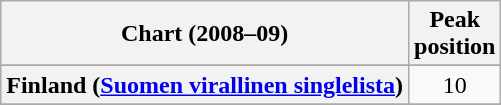<table class="wikitable sortable plainrowheaders" style="text-align:center">
<tr>
<th>Chart (2008–09)</th>
<th>Peak<br>position</th>
</tr>
<tr>
</tr>
<tr>
</tr>
<tr>
</tr>
<tr>
<th scope="row">Finland (<a href='#'>Suomen virallinen singlelista</a>)</th>
<td>10</td>
</tr>
<tr>
</tr>
<tr>
</tr>
<tr>
</tr>
<tr>
</tr>
<tr>
</tr>
<tr>
</tr>
<tr>
</tr>
</table>
